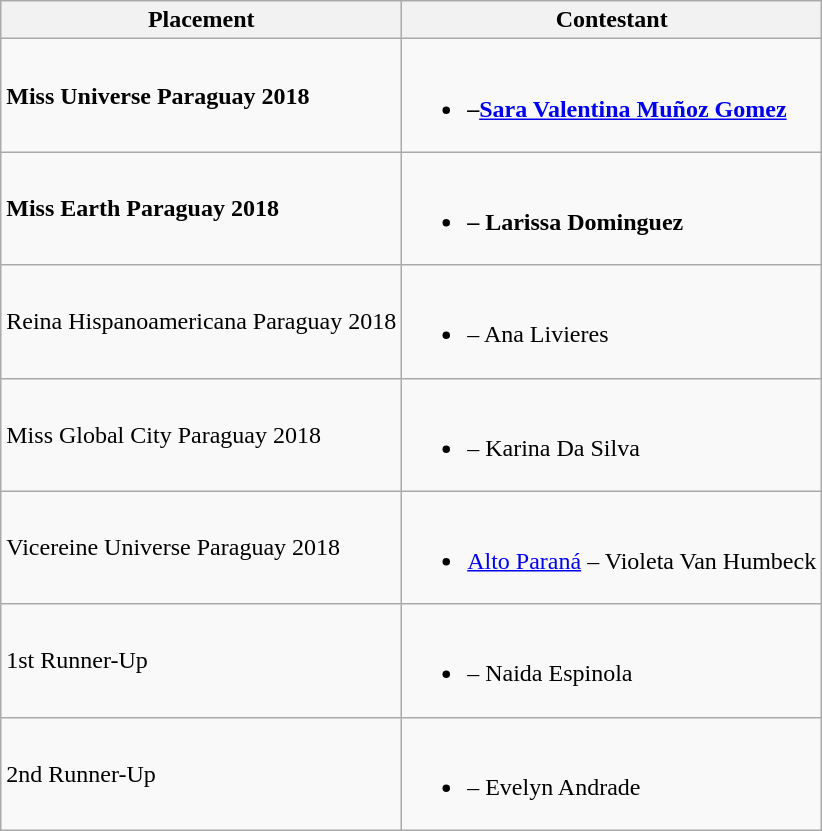<table class="wikitable">
<tr>
<th>Placement</th>
<th>Contestant</th>
</tr>
<tr>
<td><strong>Miss Universe Paraguay 2018</strong></td>
<td><br><ul><li><strong> –<a href='#'>Sara Valentina Muñoz Gomez</a></strong></li></ul></td>
</tr>
<tr>
<td><strong>Miss Earth Paraguay 2018</strong></td>
<td><br><ul><li><strong> – Larissa Dominguez</strong></li></ul></td>
</tr>
<tr>
<td>Reina Hispanoamericana Paraguay 2018</td>
<td><br><ul><li> – Ana Livieres</li></ul></td>
</tr>
<tr>
<td>Miss Global City Paraguay 2018</td>
<td><br><ul><li> – Karina Da Silva</li></ul></td>
</tr>
<tr>
<td>Vicereine Universe Paraguay 2018</td>
<td><br><ul><li> <a href='#'>Alto Paraná</a> – Violeta Van Humbeck</li></ul></td>
</tr>
<tr>
<td>1st Runner-Up</td>
<td><br><ul><li> – Naida Espinola</li></ul></td>
</tr>
<tr>
<td>2nd Runner-Up</td>
<td><br><ul><li> – Evelyn Andrade</li></ul></td>
</tr>
</table>
